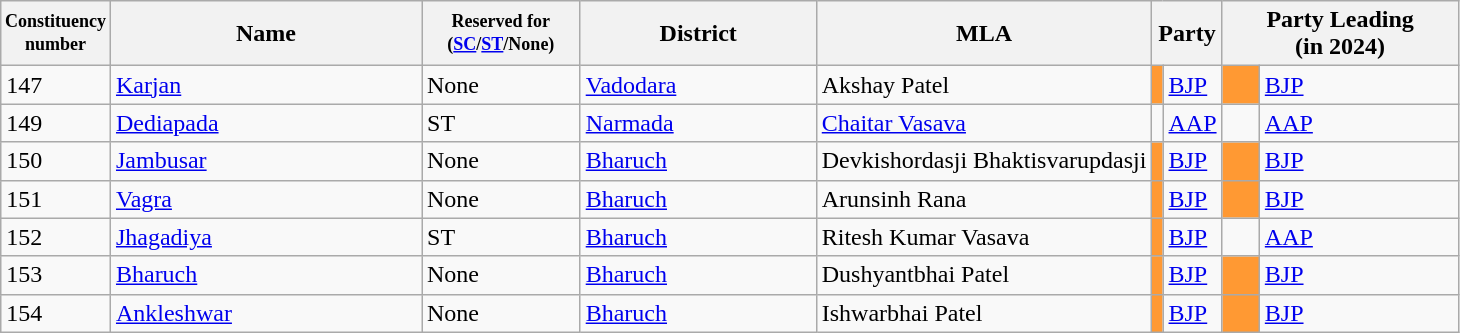<table class="wikitable sortable">
<tr>
<th width="50px" style="font-size:75%">Constituency number</th>
<th width="200px">Name</th>
<th width="100px" style="font-size:75%">Reserved for (<a href='#'>SC</a>/<a href='#'>ST</a>/None)</th>
<th width="150px">District</th>
<th>MLA</th>
<th colspan="2">Party</th>
<th colspan="2" width="150px">Party Leading<br>(in 2024)</th>
</tr>
<tr>
<td>147</td>
<td><a href='#'>Karjan</a></td>
<td>None</td>
<td><a href='#'>Vadodara</a></td>
<td>Akshay Patel</td>
<td bgcolor=#FF9933></td>
<td><a href='#'>BJP</a></td>
<td style="background-color:#FF9933"></td>
<td><a href='#'>BJP</a></td>
</tr>
<tr>
<td>149</td>
<td><a href='#'>Dediapada</a></td>
<td>ST</td>
<td><a href='#'>Narmada</a></td>
<td><a href='#'>Chaitar Vasava</a></td>
<td bgcolor=></td>
<td><a href='#'>AAP</a></td>
<td bgcolor=></td>
<td><a href='#'>AAP</a></td>
</tr>
<tr>
<td>150</td>
<td><a href='#'>Jambusar</a></td>
<td>None</td>
<td><a href='#'>Bharuch</a></td>
<td>Devkishordasji Bhaktisvarupdasji</td>
<td bgcolor=#FF9933></td>
<td><a href='#'>BJP</a></td>
<td style="background-color:#FF9933"></td>
<td><a href='#'>BJP</a></td>
</tr>
<tr>
<td>151</td>
<td><a href='#'>Vagra</a></td>
<td>None</td>
<td><a href='#'>Bharuch</a></td>
<td>Arunsinh Rana</td>
<td bgcolor=#FF9933></td>
<td><a href='#'>BJP</a></td>
<td style="background-color:#FF9933"></td>
<td><a href='#'>BJP</a></td>
</tr>
<tr>
<td>152</td>
<td><a href='#'>Jhagadiya</a></td>
<td>ST</td>
<td><a href='#'>Bharuch</a></td>
<td>Ritesh Kumar Vasava</td>
<td bgcolor=#FF9933></td>
<td><a href='#'>BJP</a></td>
<td bgcolor=></td>
<td><a href='#'>AAP</a></td>
</tr>
<tr>
<td>153</td>
<td><a href='#'>Bharuch</a></td>
<td>None</td>
<td><a href='#'>Bharuch</a></td>
<td>Dushyantbhai Patel</td>
<td bgcolor=#FF9933></td>
<td><a href='#'>BJP</a></td>
<td style="background-color:#FF9933"></td>
<td><a href='#'>BJP</a></td>
</tr>
<tr>
<td>154</td>
<td><a href='#'>Ankleshwar</a></td>
<td>None</td>
<td><a href='#'>Bharuch</a></td>
<td>Ishwarbhai Patel</td>
<td bgcolor=#FF9933></td>
<td><a href='#'>BJP</a></td>
<td style="background-color:#FF9933"></td>
<td><a href='#'>BJP</a></td>
</tr>
</table>
